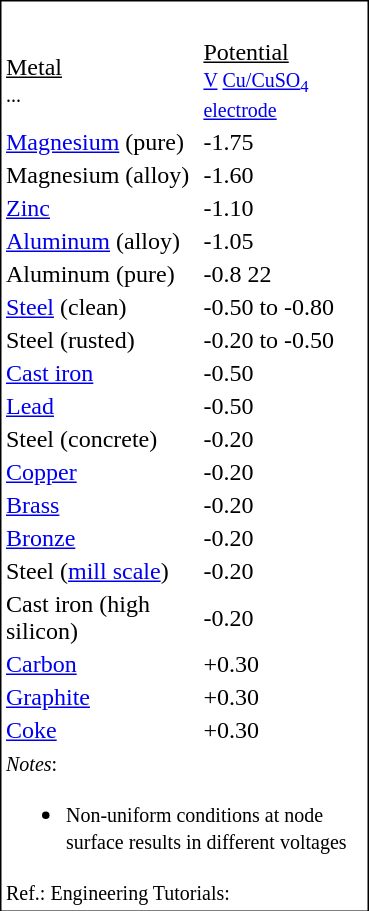<table style="float:right; width:246px; margin:1em; border:1px; border-style:solid;">
<tr>
<th colspan="2"><br></th>
</tr>
<tr>
<td><u>Metal</u><br><small>...</small></td>
<td><u>Potential</u><br><small><a href='#'>V</a> <a href='#'>Cu/CuSO<sub>4</sub></a> <a href='#'>electrode</a></small></td>
</tr>
<tr>
<td><a href='#'>Magnesium</a> (pure)</td>
<td>-1.75</td>
</tr>
<tr>
<td>Magnesium (alloy)</td>
<td>-1.60</td>
</tr>
<tr>
<td><a href='#'>Zinc</a></td>
<td>-1.10</td>
</tr>
<tr>
<td><a href='#'>Aluminum</a> (alloy)</td>
<td>-1.05</td>
</tr>
<tr>
<td>Aluminum (pure)</td>
<td>-0.8 22</td>
</tr>
<tr>
<td><a href='#'>Steel</a> (clean)</td>
<td>-0.50 to -0.80</td>
</tr>
<tr>
<td>Steel (rusted)</td>
<td>-0.20 to -0.50</td>
</tr>
<tr>
<td><a href='#'>Cast iron</a></td>
<td>-0.50</td>
</tr>
<tr>
<td><a href='#'>Lead</a></td>
<td>-0.50</td>
</tr>
<tr>
<td>Steel (concrete)</td>
<td>-0.20</td>
</tr>
<tr>
<td><a href='#'>Copper</a></td>
<td>-0.20</td>
</tr>
<tr>
<td><a href='#'>Brass</a></td>
<td>-0.20</td>
</tr>
<tr>
<td><a href='#'>Bronze</a></td>
<td>-0.20</td>
</tr>
<tr>
<td>Steel (<a href='#'>mill scale</a>)</td>
<td>-0.20</td>
</tr>
<tr>
<td>Cast iron (high silicon)</td>
<td>-0.20</td>
</tr>
<tr>
<td><a href='#'>Carbon</a></td>
<td>+0.30</td>
</tr>
<tr>
<td><a href='#'>Graphite</a></td>
<td>+0.30</td>
</tr>
<tr>
<td><a href='#'>Coke</a></td>
<td>+0.30</td>
</tr>
<tr>
<td colspan="2"><small><em>Notes</em>:</small><br><ul><li><small>Non-uniform conditions at node surface results in different voltages</small></li></ul><small>Ref.: Engineering Tutorials: </small></td>
<td></td>
</tr>
</table>
